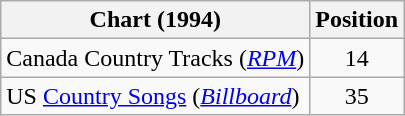<table class="wikitable sortable">
<tr>
<th scope="col">Chart (1994)</th>
<th scope="col">Position</th>
</tr>
<tr>
<td>Canada Country Tracks (<em><a href='#'>RPM</a></em>)</td>
<td align="center">14</td>
</tr>
<tr>
<td>US <a href='#'>Country Songs</a> (<em><a href='#'>Billboard</a></em>)</td>
<td align="center">35</td>
</tr>
</table>
